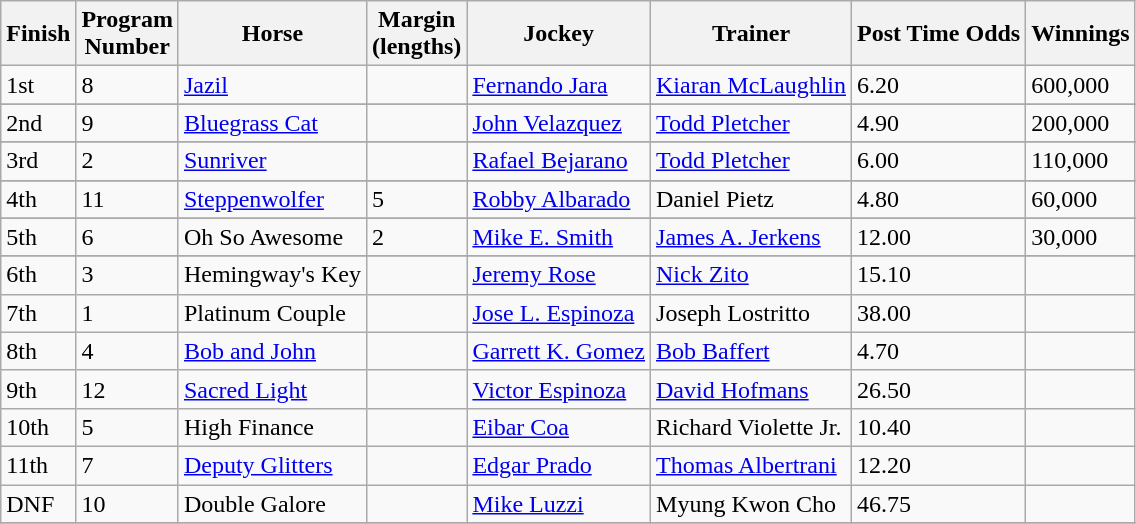<table class="wikitable sortable">
<tr>
<th>Finish</th>
<th>Program<br>Number</th>
<th>Horse</th>
<th>Margin<br>(lengths)</th>
<th>Jockey</th>
<th>Trainer</th>
<th>Post Time Odds</th>
<th>Winnings</th>
</tr>
<tr>
<td>1st</td>
<td>8</td>
<td><a href='#'>Jazil</a></td>
<td></td>
<td><a href='#'>Fernando Jara</a></td>
<td><a href='#'>Kiaran McLaughlin</a></td>
<td>6.20</td>
<td>600,000</td>
</tr>
<tr>
</tr>
<tr>
<td>2nd</td>
<td>9</td>
<td><a href='#'>Bluegrass Cat</a></td>
<td></td>
<td><a href='#'>John Velazquez</a></td>
<td><a href='#'>Todd Pletcher</a></td>
<td>4.90</td>
<td>200,000</td>
</tr>
<tr>
</tr>
<tr>
<td>3rd</td>
<td>2</td>
<td><a href='#'>Sunriver</a></td>
<td></td>
<td><a href='#'>Rafael Bejarano</a></td>
<td><a href='#'>Todd Pletcher</a></td>
<td>6.00</td>
<td>110,000</td>
</tr>
<tr>
</tr>
<tr>
<td>4th</td>
<td>11</td>
<td><a href='#'>Steppenwolfer</a></td>
<td>5</td>
<td><a href='#'>Robby Albarado</a></td>
<td>Daniel Pietz</td>
<td>4.80</td>
<td>60,000</td>
</tr>
<tr>
</tr>
<tr>
<td>5th</td>
<td>6</td>
<td>Oh So Awesome</td>
<td>2</td>
<td><a href='#'>Mike E. Smith</a></td>
<td><a href='#'>James A. Jerkens</a></td>
<td>12.00</td>
<td>30,000</td>
</tr>
<tr>
</tr>
<tr>
<td>6th</td>
<td>3</td>
<td>Hemingway's Key</td>
<td></td>
<td><a href='#'>Jeremy Rose</a></td>
<td><a href='#'>Nick Zito</a></td>
<td>15.10</td>
<td></td>
</tr>
<tr>
<td>7th</td>
<td>1</td>
<td>Platinum Couple</td>
<td></td>
<td><a href='#'>Jose L. Espinoza</a></td>
<td>Joseph Lostritto</td>
<td>38.00</td>
<td></td>
</tr>
<tr>
<td>8th</td>
<td>4</td>
<td><a href='#'>Bob and John</a></td>
<td></td>
<td><a href='#'>Garrett K. Gomez</a></td>
<td><a href='#'>Bob Baffert</a></td>
<td>4.70</td>
<td></td>
</tr>
<tr>
<td>9th</td>
<td>12</td>
<td><a href='#'>Sacred Light</a></td>
<td></td>
<td><a href='#'>Victor Espinoza</a></td>
<td><a href='#'>David Hofmans</a></td>
<td>26.50</td>
<td></td>
</tr>
<tr>
<td>10th</td>
<td>5</td>
<td>High Finance</td>
<td></td>
<td><a href='#'>Eibar Coa</a></td>
<td>Richard Violette Jr.</td>
<td>10.40</td>
<td></td>
</tr>
<tr>
<td>11th</td>
<td>7</td>
<td><a href='#'>Deputy Glitters</a></td>
<td></td>
<td><a href='#'>Edgar Prado</a></td>
<td><a href='#'>Thomas Albertrani</a></td>
<td>12.20</td>
<td></td>
</tr>
<tr>
<td>DNF</td>
<td>10</td>
<td>Double Galore</td>
<td></td>
<td><a href='#'>Mike Luzzi</a></td>
<td>Myung Kwon Cho</td>
<td>46.75</td>
<td></td>
</tr>
<tr>
</tr>
</table>
